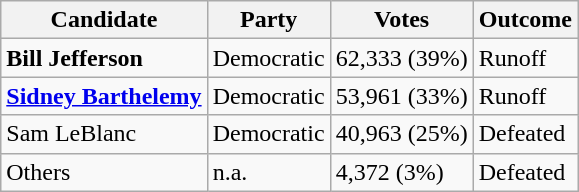<table class="wikitable">
<tr>
<th>Candidate</th>
<th>Party</th>
<th>Votes</th>
<th>Outcome</th>
</tr>
<tr>
<td><strong>Bill Jefferson</strong></td>
<td>Democratic</td>
<td>62,333 (39%)</td>
<td>Runoff</td>
</tr>
<tr>
<td><strong><a href='#'>Sidney Barthelemy</a></strong></td>
<td>Democratic</td>
<td>53,961 (33%)</td>
<td>Runoff</td>
</tr>
<tr>
<td>Sam LeBlanc</td>
<td>Democratic</td>
<td>40,963 (25%)</td>
<td>Defeated</td>
</tr>
<tr>
<td>Others</td>
<td>n.a.</td>
<td>4,372 (3%)</td>
<td>Defeated</td>
</tr>
</table>
